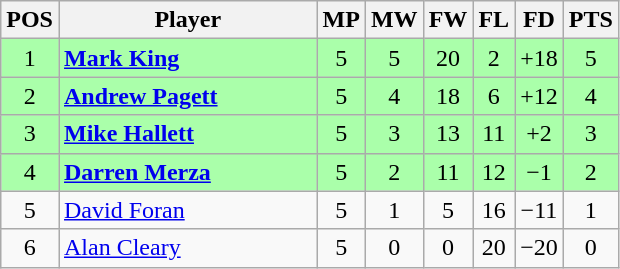<table class="wikitable" style="text-align: center;">
<tr>
<th width=20>POS</th>
<th width=165>Player</th>
<th width=20>MP</th>
<th width=20>MW</th>
<th width=20>FW</th>
<th width=20>FL</th>
<th width=20>FD</th>
<th width=20>PTS</th>
</tr>
<tr style="background:#afa;">
<td>1</td>
<td style="text-align:left;"> <strong><a href='#'>Mark King</a></strong></td>
<td>5</td>
<td>5</td>
<td>20</td>
<td>2</td>
<td>+18</td>
<td>5</td>
</tr>
<tr style="background:#afa;">
<td>2</td>
<td style="text-align:left;"> <strong><a href='#'>Andrew Pagett</a></strong></td>
<td>5</td>
<td>4</td>
<td>18</td>
<td>6</td>
<td>+12</td>
<td>4</td>
</tr>
<tr style="background:#afa;">
<td>3</td>
<td style="text-align:left;"> <strong><a href='#'>Mike Hallett</a></strong></td>
<td>5</td>
<td>3</td>
<td>13</td>
<td>11</td>
<td>+2</td>
<td>3</td>
</tr>
<tr style="background:#afa;">
<td>4</td>
<td style="text-align:left;"> <strong><a href='#'>Darren Merza</a></strong></td>
<td>5</td>
<td>2</td>
<td>11</td>
<td>12</td>
<td>−1</td>
<td>2</td>
</tr>
<tr>
<td>5</td>
<td style="text-align:left;"> <a href='#'>David Foran</a></td>
<td>5</td>
<td>1</td>
<td>5</td>
<td>16</td>
<td>−11</td>
<td>1</td>
</tr>
<tr>
<td>6</td>
<td style="text-align:left;"> <a href='#'>Alan Cleary</a></td>
<td>5</td>
<td>0</td>
<td>0</td>
<td>20</td>
<td>−20</td>
<td>0</td>
</tr>
</table>
